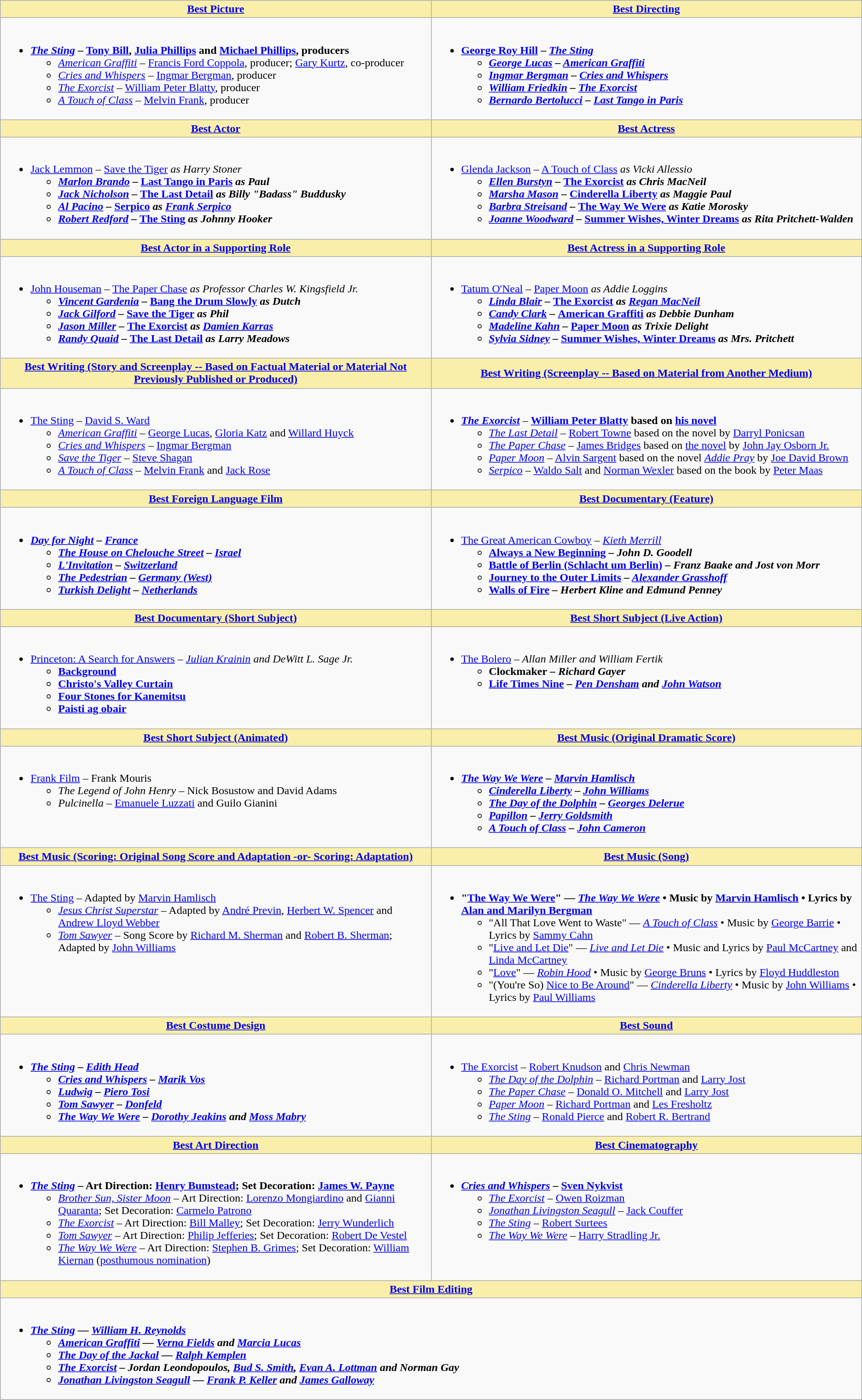<table class=wikitable>
<tr>
<th style="background:#F9EFAA; width:50%"><a href='#'>Best Picture</a></th>
<th style="background:#F9EFAA; width:50%"><a href='#'>Best Directing</a></th>
</tr>
<tr>
<td valign="top"><br><ul><li><strong> <em><a href='#'>The Sting</a></em> – <a href='#'>Tony Bill</a>, <a href='#'>Julia Phillips</a> and <a href='#'>Michael Phillips</a>, producers</strong><ul><li><em><a href='#'>American Graffiti</a></em> – <a href='#'>Francis Ford Coppola</a>, producer; <a href='#'>Gary Kurtz</a>, co-producer</li><li><em><a href='#'>Cries and Whispers</a></em> – <a href='#'>Ingmar Bergman</a>, producer</li><li><em><a href='#'>The Exorcist</a></em> – <a href='#'>William Peter Blatty</a>, producer</li><li><em><a href='#'>A Touch of Class</a></em> – <a href='#'>Melvin Frank</a>, producer</li></ul></li></ul></td>
<td valign="top"><br><ul><li><strong><a href='#'>George Roy Hill</a> – <em><a href='#'>The Sting</a><strong><em><ul><li><a href='#'>George Lucas</a> – </em><a href='#'>American Graffiti</a><em></li><li><a href='#'>Ingmar Bergman</a> – </em><a href='#'>Cries and Whispers</a><em></li><li><a href='#'>William Friedkin</a> – </em><a href='#'>The Exorcist</a><em></li><li><a href='#'>Bernardo Bertolucci</a> – </em><a href='#'>Last Tango in Paris</a><em></li></ul></li></ul></td>
</tr>
<tr>
<th style="background:#F9EFAA"><a href='#'>Best Actor</a></th>
<th style="background:#F9EFAA"><a href='#'>Best Actress</a></th>
</tr>
<tr>
<td valign="top"><br><ul><li></strong><a href='#'>Jack Lemmon</a> – </em><a href='#'>Save the Tiger</a><em> as Harry Stoner<strong><ul><li><a href='#'>Marlon Brando</a> – </em><a href='#'>Last Tango in Paris</a><em> as Paul</li><li><a href='#'>Jack Nicholson</a> – </em><a href='#'>The Last Detail</a><em> as Billy "Badass" Buddusky</li><li><a href='#'>Al Pacino</a> – </em><a href='#'>Serpico</a><em> as <a href='#'>Frank Serpico</a></li><li><a href='#'>Robert Redford</a> – </em><a href='#'>The Sting</a><em> as Johnny Hooker</li></ul></li></ul></td>
<td valign="top"><br><ul><li></strong><a href='#'>Glenda Jackson</a> – </em><a href='#'>A Touch of Class</a><em> as Vicki Allessio<strong><ul><li><a href='#'>Ellen Burstyn</a> – </em><a href='#'>The Exorcist</a><em> as Chris MacNeil</li><li><a href='#'>Marsha Mason</a> – </em><a href='#'>Cinderella Liberty</a><em> as Maggie Paul</li><li><a href='#'>Barbra Streisand</a> – </em><a href='#'>The Way We Were</a><em> as Katie Morosky</li><li><a href='#'>Joanne Woodward</a> – </em><a href='#'>Summer Wishes, Winter Dreams</a><em> as Rita Pritchett-Walden</li></ul></li></ul></td>
</tr>
<tr>
<th style="background:#F9EFAA"><a href='#'>Best Actor in a Supporting Role</a></th>
<th style="background:#F9EFAA"><a href='#'>Best Actress in a Supporting Role</a></th>
</tr>
<tr>
<td valign="top"><br><ul><li></strong><a href='#'>John Houseman</a> – </em><a href='#'>The Paper Chase</a><em> as Professor Charles W. Kingsfield Jr.<strong><ul><li><a href='#'>Vincent Gardenia</a> – </em><a href='#'>Bang the Drum Slowly</a><em> as Dutch</li><li><a href='#'>Jack Gilford</a> – </em><a href='#'>Save the Tiger</a><em> as Phil</li><li><a href='#'>Jason Miller</a> – </em><a href='#'>The Exorcist</a><em> as <a href='#'>Damien Karras</a></li><li><a href='#'>Randy Quaid</a> – </em><a href='#'>The Last Detail</a><em> as Larry Meadows</li></ul></li></ul></td>
<td valign="top"><br><ul><li></strong><a href='#'>Tatum O'Neal</a> – </em><a href='#'>Paper Moon</a><em> as Addie Loggins<strong><ul><li><a href='#'>Linda Blair</a> – </em><a href='#'>The Exorcist</a><em> as <a href='#'>Regan MacNeil</a></li><li><a href='#'>Candy Clark</a> – </em><a href='#'>American Graffiti</a><em> as Debbie Dunham</li><li><a href='#'>Madeline Kahn</a> – </em><a href='#'>Paper Moon</a><em> as Trixie Delight</li><li><a href='#'>Sylvia Sidney</a> – </em><a href='#'>Summer Wishes, Winter Dreams</a><em> as Mrs. Pritchett</li></ul></li></ul></td>
</tr>
<tr>
<th style="background:#F9EFAA"><a href='#'>Best Writing (Story and Screenplay -- Based on Factual Material or Material Not Previously Published or Produced)</a></th>
<th style="background:#F9EFAA"><a href='#'>Best Writing (Screenplay -- Based on Material from Another Medium)</a></th>
</tr>
<tr>
<td valign="top"><br><ul><li></em></strong><a href='#'>The Sting</a></em> – <a href='#'>David S. Ward</a></strong><ul><li><em><a href='#'>American Graffiti</a></em> – <a href='#'>George Lucas</a>, <a href='#'>Gloria Katz</a> and <a href='#'>Willard Huyck</a></li><li><em><a href='#'>Cries and Whispers</a></em> – <a href='#'>Ingmar Bergman</a></li><li><em><a href='#'>Save the Tiger</a></em> – <a href='#'>Steve Shagan</a></li><li><em><a href='#'>A Touch of Class</a></em> – <a href='#'>Melvin Frank</a> and <a href='#'>Jack Rose</a></li></ul></li></ul></td>
<td valign="top"><br><ul><li><strong><em><a href='#'>The Exorcist</a></em></strong> – <strong><a href='#'>William Peter Blatty</a> based on <a href='#'>his novel</a></strong> <ul><li><em><a href='#'>The Last Detail</a></em> – <a href='#'>Robert Towne</a> based on the novel by <a href='#'>Darryl Ponicsan</a></li><li><em><a href='#'>The Paper Chase</a></em> – <a href='#'>James Bridges</a> based on <a href='#'>the novel</a> by <a href='#'>John Jay Osborn Jr.</a></li><li><em><a href='#'>Paper Moon</a></em> – <a href='#'>Alvin Sargent</a> based on the novel <em><a href='#'>Addie Pray</a></em> by <a href='#'>Joe David Brown</a></li><li><em><a href='#'>Serpico</a></em> – <a href='#'>Waldo Salt</a> and <a href='#'>Norman Wexler</a> based on the book by <a href='#'>Peter Maas</a></li></ul></li></ul></td>
</tr>
<tr>
<th style="background:#F9EFAA"><a href='#'>Best Foreign Language Film</a></th>
<th style="background:#F9EFAA"><a href='#'>Best Documentary (Feature)</a></th>
</tr>
<tr>
<td valign="top"><br><ul><li><strong><em><a href='#'>Day for Night</a><em> – <a href='#'>France</a><strong><ul><li></em><a href='#'>The House on Chelouche Street</a><em> – <a href='#'>Israel</a></li><li></em><a href='#'>L'Invitation</a><em> – <a href='#'>Switzerland</a></li><li></em><a href='#'>The Pedestrian</a><em> – <a href='#'>Germany (West)</a></li><li></em><a href='#'>Turkish Delight</a><em> – <a href='#'>Netherlands</a></li></ul></li></ul></td>
<td valign="top"><br><ul><li></strong> </em><a href='#'>The Great American Cowboy</a><em> – <a href='#'>Kieth Merrill</a><strong><ul><li></em><a href='#'>Always a New Beginning</a><em> – John D. Goodell</li><li></em><a href='#'>Battle of Berlin (Schlacht um Berlin)</a><em> – Franz Baake and Jost von Morr</li><li></em><a href='#'>Journey to the Outer Limits</a><em> – <a href='#'>Alexander Grasshoff</a></li><li></em><a href='#'>Walls of Fire</a><em> – Herbert Kline and Edmund Penney</li></ul></li></ul></td>
</tr>
<tr>
<th style="background:#F9EFAA"><a href='#'>Best Documentary (Short Subject)</a></th>
<th style="background:#F9EFAA"><a href='#'>Best Short Subject (Live Action)</a></th>
</tr>
<tr>
<td valign="top"><br><ul><li></strong> </em><a href='#'>Princeton: A Search for Answers</a><em> – <a href='#'>Julian Krainin</a> and DeWitt L. Sage Jr.<strong><ul><li></em><a href='#'>Background</a><em></li><li></em><a href='#'>Christo's Valley Curtain</a><em></li><li></em><a href='#'>Four Stones for Kanemitsu</a><em></li><li></em><a href='#'>Paisti ag obair</a><em></li></ul></li></ul></td>
<td valign="top"><br><ul><li></strong> </em><a href='#'>The Bolero</a><em> – Allan Miller and William Fertik<strong><ul><li></em>Clockmaker<em> – Richard Gayer</li><li></em><a href='#'>Life Times Nine</a><em> – <a href='#'>Pen Densham</a> and <a href='#'>John Watson</a></li></ul></li></ul></td>
</tr>
<tr>
<th style="background:#F9EFAA"><a href='#'>Best Short Subject (Animated)</a></th>
<th style="background:#F9EFAA"><a href='#'>Best Music (Original Dramatic Score)</a></th>
</tr>
<tr>
<td valign="top"><br><ul><li></em></strong><a href='#'>Frank Film</a></em> – Frank Mouris</strong><ul><li><em>The Legend of John Henry</em> – Nick Bosustow and David Adams</li><li><em>Pulcinella</em> – <a href='#'>Emanuele Luzzati</a> and Guilo Gianini</li></ul></li></ul></td>
<td valign="top"><br><ul><li><strong><em><a href='#'>The Way We Were</a><em> – <a href='#'>Marvin Hamlisch</a><strong><ul><li></em><a href='#'>Cinderella Liberty</a><em> – <a href='#'>John Williams</a></li><li></em><a href='#'>The Day of the Dolphin</a><em> – <a href='#'>Georges Delerue</a></li><li></em><a href='#'>Papillon</a><em> – <a href='#'>Jerry Goldsmith</a></li><li></em><a href='#'>A Touch of Class</a><em> – <a href='#'>John Cameron</a></li></ul></li></ul></td>
</tr>
<tr>
<th style="background:#F9EFAA"><a href='#'>Best Music (Scoring: Original Song Score and Adaptation -or- Scoring: Adaptation)</a></th>
<th style="background:#F9EFAA"><a href='#'>Best Music (Song)</a></th>
</tr>
<tr>
<td valign="top"><br><ul><li></em></strong><a href='#'>The Sting</a></em> – Adapted by <a href='#'>Marvin Hamlisch</a></strong><ul><li><em><a href='#'>Jesus Christ Superstar</a></em> – Adapted by <a href='#'>André Previn</a>, <a href='#'>Herbert W. Spencer</a> and <a href='#'>Andrew Lloyd Webber</a></li><li><em><a href='#'>Tom Sawyer</a></em> – Song Score by <a href='#'>Richard M. Sherman</a> and <a href='#'>Robert B. Sherman</a>; Adapted by <a href='#'>John Williams</a></li></ul></li></ul></td>
<td valign="top"><br><ul><li><strong>"<a href='#'>The Way We Were</a>" — <em><a href='#'>The Way We Were</a></em> • Music by <a href='#'>Marvin Hamlisch</a> • Lyrics by <a href='#'>Alan and Marilyn Bergman</a></strong><ul><li>"All That Love Went to Waste" — <em><a href='#'>A Touch of Class</a></em> • Music by <a href='#'>George Barrie</a> • Lyrics by <a href='#'>Sammy Cahn</a></li><li>"<a href='#'>Live and Let Die</a>" — <em><a href='#'>Live and Let Die</a></em> • Music and Lyrics by <a href='#'>Paul McCartney</a> and <a href='#'>Linda McCartney</a></li><li>"<a href='#'>Love</a>" — <em><a href='#'>Robin Hood</a></em> • Music by <a href='#'>George Bruns</a> • Lyrics by <a href='#'>Floyd Huddleston</a></li><li>"(You're So) <a href='#'>Nice to Be Around</a>" — <em><a href='#'>Cinderella Liberty</a></em> • Music by <a href='#'>John Williams</a> • Lyrics by <a href='#'>Paul Williams</a></li></ul></li></ul></td>
</tr>
<tr>
<th style="background:#F9EFAA"><a href='#'>Best Costume Design</a></th>
<th style="background:#F9EFAA"><a href='#'>Best Sound</a></th>
</tr>
<tr>
<td valign="top"><br><ul><li><strong><em><a href='#'>The Sting</a><em> – <a href='#'>Edith Head</a><strong><ul><li></em><a href='#'>Cries and Whispers</a><em> – <a href='#'>Marik Vos</a></li><li></em><a href='#'>Ludwig</a><em> – <a href='#'>Piero Tosi</a></li><li></em><a href='#'>Tom Sawyer</a><em> – <a href='#'>Donfeld</a></li><li></em><a href='#'>The Way We Were</a><em> – <a href='#'>Dorothy Jeakins</a> and <a href='#'>Moss Mabry</a></li></ul></li></ul></td>
<td valign="top"><br><ul><li></em></strong><a href='#'>The Exorcist</a> – </em><a href='#'>Robert Knudson</a> and <a href='#'>Chris Newman</a></strong><ul><li><em><a href='#'>The Day of the Dolphin</a></em> – <a href='#'>Richard Portman</a> and <a href='#'>Larry Jost</a></li><li><em><a href='#'>The Paper Chase</a></em> – <a href='#'>Donald O. Mitchell</a> and <a href='#'>Larry Jost</a></li><li><em><a href='#'>Paper Moon</a></em> – <a href='#'>Richard Portman</a> and <a href='#'>Les Fresholtz</a></li><li><em><a href='#'>The Sting</a></em> – <a href='#'>Ronald Pierce</a> and <a href='#'>Robert R. Bertrand</a></li></ul></li></ul></td>
</tr>
<tr>
<th style="background:#F9EFAA"><a href='#'>Best Art Direction</a></th>
<th style="background:#F9EFAA"><a href='#'>Best Cinematography</a></th>
</tr>
<tr>
<td valign="top"><br><ul><li><strong> <em><a href='#'>The Sting</a></em> – Art Direction: <a href='#'>Henry Bumstead</a>; Set Decoration: <a href='#'>James W. Payne</a></strong><ul><li><em><a href='#'>Brother Sun, Sister Moon</a></em> – Art Direction: <a href='#'>Lorenzo Mongiardino</a> and <a href='#'>Gianni Quaranta</a>; Set Decoration: <a href='#'>Carmelo Patrono</a></li><li><em><a href='#'>The Exorcist</a></em> – Art Direction: <a href='#'>Bill Malley</a>; Set Decoration: <a href='#'>Jerry Wunderlich</a></li><li><em><a href='#'>Tom Sawyer</a></em> – Art Direction: <a href='#'>Philip Jefferies</a>; Set Decoration: <a href='#'>Robert De Vestel</a></li><li><em><a href='#'>The Way We Were</a></em> – Art Direction: <a href='#'>Stephen B. Grimes</a>; Set Decoration: <a href='#'>William Kiernan</a> (<a href='#'>posthumous nomination</a>)</li></ul></li></ul></td>
<td valign="top"><br><ul><li><strong> <em><a href='#'>Cries and Whispers</a></em> – <a href='#'>Sven Nykvist</a></strong><ul><li><em><a href='#'>The Exorcist</a></em> – <a href='#'>Owen Roizman</a></li><li><em><a href='#'>Jonathan Livingston Seagull</a></em> – <a href='#'>Jack Couffer</a></li><li><em><a href='#'>The Sting</a></em> – <a href='#'>Robert Surtees</a></li><li><em><a href='#'>The Way We Were</a></em> – <a href='#'>Harry Stradling Jr.</a></li></ul></li></ul></td>
</tr>
<tr>
<th colspan="2" style="background:#F9EFAA"><a href='#'>Best Film Editing</a></th>
</tr>
<tr>
<td colspan="2" valign="top"><br><ul><li><strong><em><a href='#'>The Sting</a><em> — <a href='#'>William H. Reynolds</a><strong><ul><li></em><a href='#'>American Graffiti</a><em> — <a href='#'>Verna Fields</a> and <a href='#'>Marcia Lucas</a></li><li></em><a href='#'>The Day of the Jackal</a><em> — <a href='#'>Ralph Kemplen</a></li><li></em><a href='#'>The Exorcist</a><em> – Jordan Leondopoulos, <a href='#'>Bud S. Smith</a>, <a href='#'>Evan A. Lottman</a> and Norman Gay</li><li></em><a href='#'>Jonathan Livingston Seagull</a><em> — <a href='#'>Frank P. Keller</a> and <a href='#'>James Galloway</a></li></ul></li></ul></td>
</tr>
</table>
